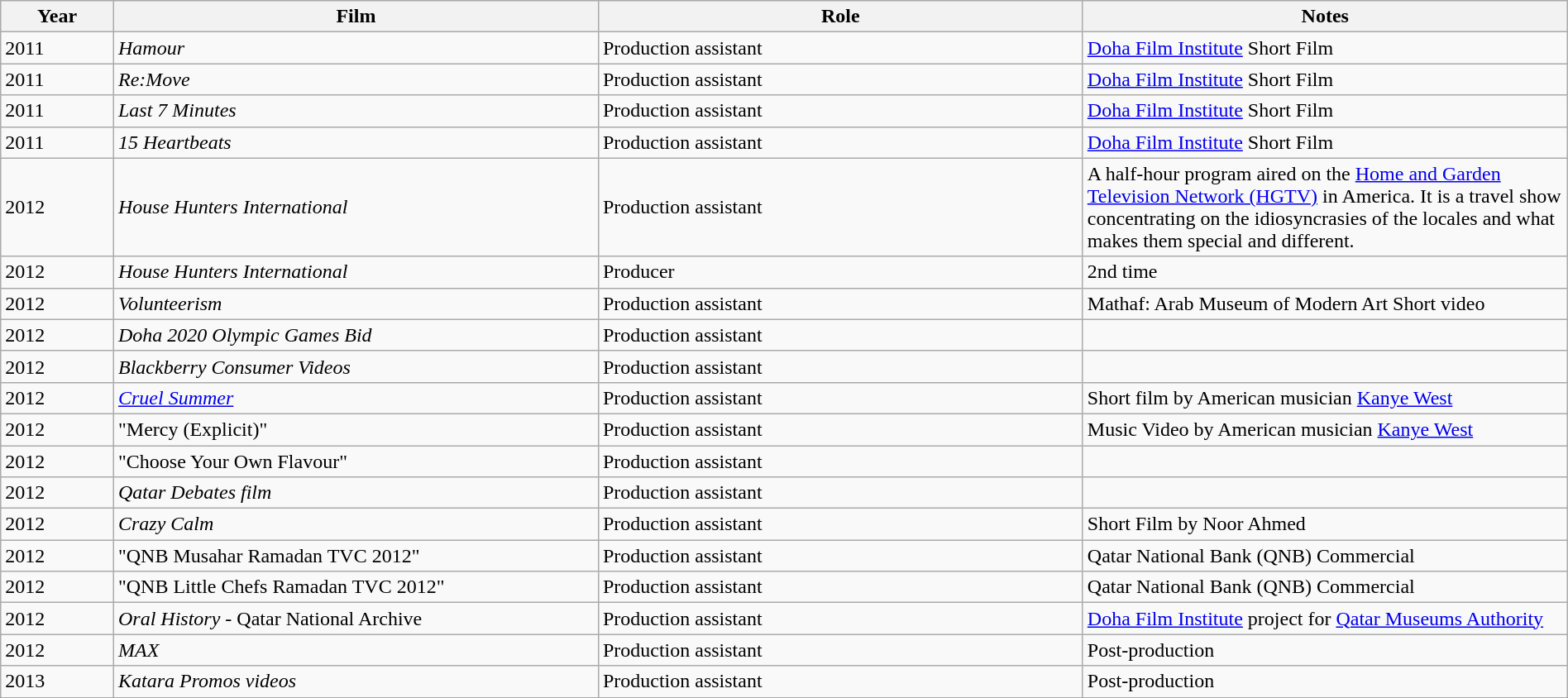<table class="wikitable" style="width:100%;">
<tr>
<th width=7%>Year</th>
<th style="width:30%;">Film</th>
<th style="width:30%;">Role</th>
<th style="width:30%;">Notes</th>
</tr>
<tr>
<td>2011</td>
<td><em>Hamour</em></td>
<td>Production assistant</td>
<td><a href='#'>Doha Film Institute</a> Short Film</td>
</tr>
<tr>
<td>2011</td>
<td><em>Re:Move</em></td>
<td>Production assistant</td>
<td><a href='#'>Doha Film Institute</a> Short Film</td>
</tr>
<tr>
<td>2011</td>
<td><em>Last 7 Minutes</em></td>
<td>Production assistant</td>
<td><a href='#'>Doha Film Institute</a> Short Film</td>
</tr>
<tr>
<td>2011</td>
<td><em>15 Heartbeats</em></td>
<td>Production assistant</td>
<td><a href='#'>Doha Film Institute</a> Short Film</td>
</tr>
<tr>
<td>2012</td>
<td><em>House Hunters International</em></td>
<td>Production assistant</td>
<td>A half-hour program aired on the <a href='#'>Home and Garden Television Network (HGTV)</a> in America. It is a travel show concentrating on the idiosyncrasies of the locales and what makes them special and different.</td>
</tr>
<tr>
<td>2012</td>
<td><em>House Hunters International</em></td>
<td>Producer</td>
<td>2nd time</td>
</tr>
<tr>
<td>2012</td>
<td><em>Volunteerism</em></td>
<td>Production assistant</td>
<td>Mathaf: Arab Museum of Modern Art Short video</td>
</tr>
<tr>
<td>2012</td>
<td><em>Doha 2020 Olympic Games Bid</em></td>
<td>Production assistant</td>
<td></td>
</tr>
<tr>
<td>2012</td>
<td><em>Blackberry Consumer Videos</em></td>
<td>Production assistant</td>
<td></td>
</tr>
<tr>
<td>2012</td>
<td><em><a href='#'>Cruel Summer</a></em></td>
<td>Production assistant</td>
<td>Short film by American musician <a href='#'>Kanye West</a></td>
</tr>
<tr>
<td>2012</td>
<td>"Mercy (Explicit)"</td>
<td>Production assistant</td>
<td>Music Video by American musician <a href='#'>Kanye West</a></td>
</tr>
<tr>
<td>2012</td>
<td>"Choose Your Own Flavour"</td>
<td>Production assistant</td>
<td></td>
</tr>
<tr>
<td>2012</td>
<td><em>Qatar Debates film</em></td>
<td>Production assistant</td>
<td></td>
</tr>
<tr>
<td>2012</td>
<td><em>Crazy Calm</em></td>
<td>Production assistant</td>
<td>Short Film by Noor Ahmed</td>
</tr>
<tr>
<td>2012</td>
<td>"QNB Musahar Ramadan TVC 2012"</td>
<td>Production assistant</td>
<td>Qatar National Bank (QNB) Commercial</td>
</tr>
<tr>
<td>2012</td>
<td>"QNB Little Chefs Ramadan TVC 2012"</td>
<td>Production assistant</td>
<td>Qatar National Bank (QNB) Commercial</td>
</tr>
<tr>
<td>2012</td>
<td><em>Oral History </em> - Qatar National Archive</td>
<td>Production assistant</td>
<td><a href='#'>Doha Film Institute</a> project for <a href='#'>Qatar Museums Authority</a></td>
</tr>
<tr>
<td>2012</td>
<td><em>MAX</em></td>
<td>Production assistant</td>
<td>Post-production</td>
</tr>
<tr>
<td>2013</td>
<td><em>Katara Promos videos</em></td>
<td>Production assistant</td>
<td>Post-production</td>
</tr>
</table>
